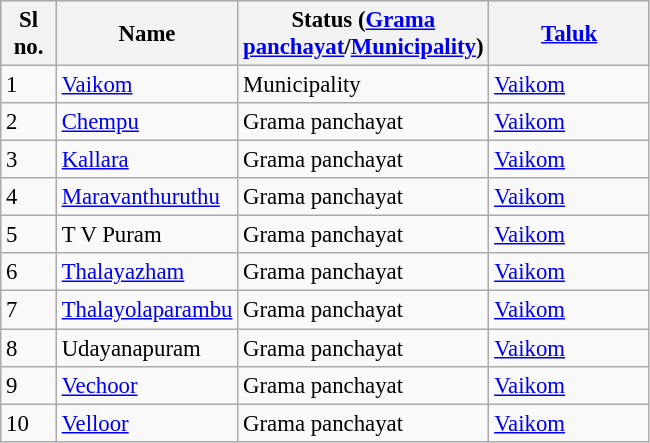<table class="wikitable sortable" style="margin: 1em 1em 1em 0; background-color: #f9f9f9; font-size: 95%;">
<tr style="background-color:#CCCCCC" align="center">
<th width="30px">Sl no.</th>
<th width="100px">Name</th>
<th width="130px">Status (<a href='#'>Grama panchayat</a>/<a href='#'>Municipality</a>)</th>
<th width="100px"><a href='#'>Taluk</a></th>
</tr>
<tr>
<td>1</td>
<td><a href='#'>Vaikom</a></td>
<td>Municipality</td>
<td><a href='#'>Vaikom</a></td>
</tr>
<tr>
<td>2</td>
<td><a href='#'>Chempu</a></td>
<td>Grama panchayat</td>
<td><a href='#'>Vaikom</a></td>
</tr>
<tr>
<td>3</td>
<td><a href='#'>Kallara</a></td>
<td>Grama panchayat</td>
<td><a href='#'>Vaikom</a></td>
</tr>
<tr>
<td>4</td>
<td><a href='#'>Maravanthuruthu</a></td>
<td>Grama panchayat</td>
<td><a href='#'>Vaikom</a></td>
</tr>
<tr>
<td>5</td>
<td>T V Puram</td>
<td>Grama panchayat</td>
<td><a href='#'>Vaikom</a></td>
</tr>
<tr>
<td>6</td>
<td><a href='#'>Thalayazham</a></td>
<td>Grama panchayat</td>
<td><a href='#'>Vaikom</a></td>
</tr>
<tr>
<td>7</td>
<td><a href='#'>Thalayolaparambu</a></td>
<td>Grama panchayat</td>
<td><a href='#'>Vaikom</a></td>
</tr>
<tr>
<td>8</td>
<td>Udayanapuram</td>
<td>Grama panchayat</td>
<td><a href='#'>Vaikom</a></td>
</tr>
<tr>
<td>9</td>
<td><a href='#'>Vechoor</a></td>
<td>Grama panchayat</td>
<td><a href='#'>Vaikom</a></td>
</tr>
<tr>
<td>10</td>
<td><a href='#'>Velloor</a></td>
<td>Grama panchayat</td>
<td><a href='#'>Vaikom</a></td>
</tr>
</table>
